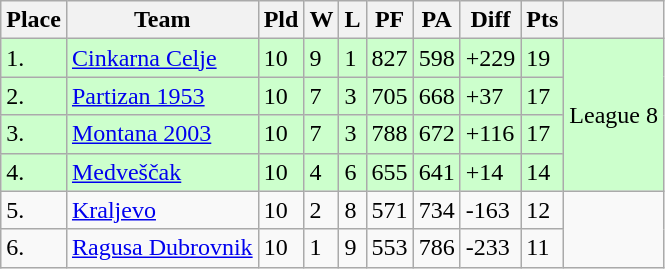<table class="wikitable">
<tr>
<th>Place</th>
<th>Team</th>
<th>Pld</th>
<th>W</th>
<th>L</th>
<th>PF</th>
<th>PA</th>
<th>Diff</th>
<th>Pts</th>
<th></th>
</tr>
<tr bgcolor=#ccffcc>
<td>1.</td>
<td> <a href='#'>Cinkarna Celje</a></td>
<td>10</td>
<td>9</td>
<td>1</td>
<td>827</td>
<td>598</td>
<td>+229</td>
<td>19</td>
<td rowspan="4">League 8</td>
</tr>
<tr bgcolor=#ccffcc>
<td>2.</td>
<td> <a href='#'>Partizan 1953</a></td>
<td>10</td>
<td>7</td>
<td>3</td>
<td>705</td>
<td>668</td>
<td>+37</td>
<td>17</td>
</tr>
<tr bgcolor=#ccffcc>
<td>3.</td>
<td> <a href='#'>Montana 2003</a></td>
<td>10</td>
<td>7</td>
<td>3</td>
<td>788</td>
<td>672</td>
<td>+116</td>
<td>17</td>
</tr>
<tr bgcolor=#ccffcc>
<td>4.</td>
<td> <a href='#'>Medveščak</a></td>
<td>10</td>
<td>4</td>
<td>6</td>
<td>655</td>
<td>641</td>
<td>+14</td>
<td>14</td>
</tr>
<tr>
<td>5.</td>
<td> <a href='#'>Kraljevo</a></td>
<td>10</td>
<td>2</td>
<td>8</td>
<td>571</td>
<td>734</td>
<td>-163</td>
<td>12</td>
<td rowspan="2"></td>
</tr>
<tr>
<td>6.</td>
<td> <a href='#'>Ragusa Dubrovnik</a></td>
<td>10</td>
<td>1</td>
<td>9</td>
<td>553</td>
<td>786</td>
<td>-233</td>
<td>11</td>
</tr>
</table>
